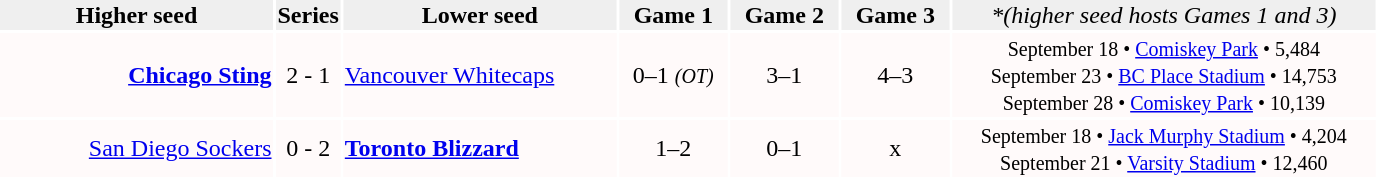<table style="border-collapse:collapse border=1 cellspacing=0 cellpadding=2">
<tr align=center bgcolor=#efefef>
<th width=180>Higher seed</th>
<th width=5>Series</th>
<th width=180>Lower seed</th>
<th width=70>Game 1</th>
<th width=70>Game 2</th>
<th width=70>Game 3</th>
<td width=280><em>*(higher seed hosts Games 1 and 3)</em></td>
</tr>
<tr align=center bgcolor=fffafa>
<td align=right><strong><a href='#'>Chicago Sting</a></strong></td>
<td>2 - 1</td>
<td align=left><a href='#'>Vancouver Whitecaps</a></td>
<td>0–1 <small><em>(OT)</em></small></td>
<td>3–1</td>
<td>4–3</td>
<td><small>September 18 • <a href='#'>Comiskey Park</a> • 5,484<br>September 23 • <a href='#'>BC Place Stadium</a> • 14,753<br>September 28 • <a href='#'>Comiskey Park</a> • 10,139</small></td>
</tr>
<tr align=center bgcolor=fffafa>
<td align=right><a href='#'>San Diego Sockers</a></td>
<td>0 - 2</td>
<td align=left><strong><a href='#'>Toronto Blizzard</a></strong></td>
<td>1–2</td>
<td>0–1</td>
<td>x</td>
<td><small>September 18 • <a href='#'>Jack Murphy Stadium</a> • 4,204<br>September 21 • <a href='#'>Varsity Stadium</a> • 12,460</small></td>
</tr>
</table>
